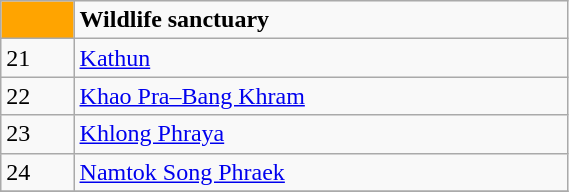<table class= "wikitable" style= "width:30%; display:inline-table;">
<tr>
<td style="width=3%; background:#FFA400;"> </td>
<td style="width=27%;"><strong>Wildlife sanctuary</strong></td>
</tr>
<tr>
<td>21</td>
<td><a href='#'>Kathun</a></td>
</tr>
<tr>
<td>22</td>
<td><a href='#'>Khao Pra–Bang Khram</a></td>
</tr>
<tr>
<td>23</td>
<td><a href='#'>Khlong Phraya</a></td>
</tr>
<tr>
<td>24</td>
<td><a href='#'>Namtok Song Phraek</a></td>
</tr>
<tr>
</tr>
</table>
